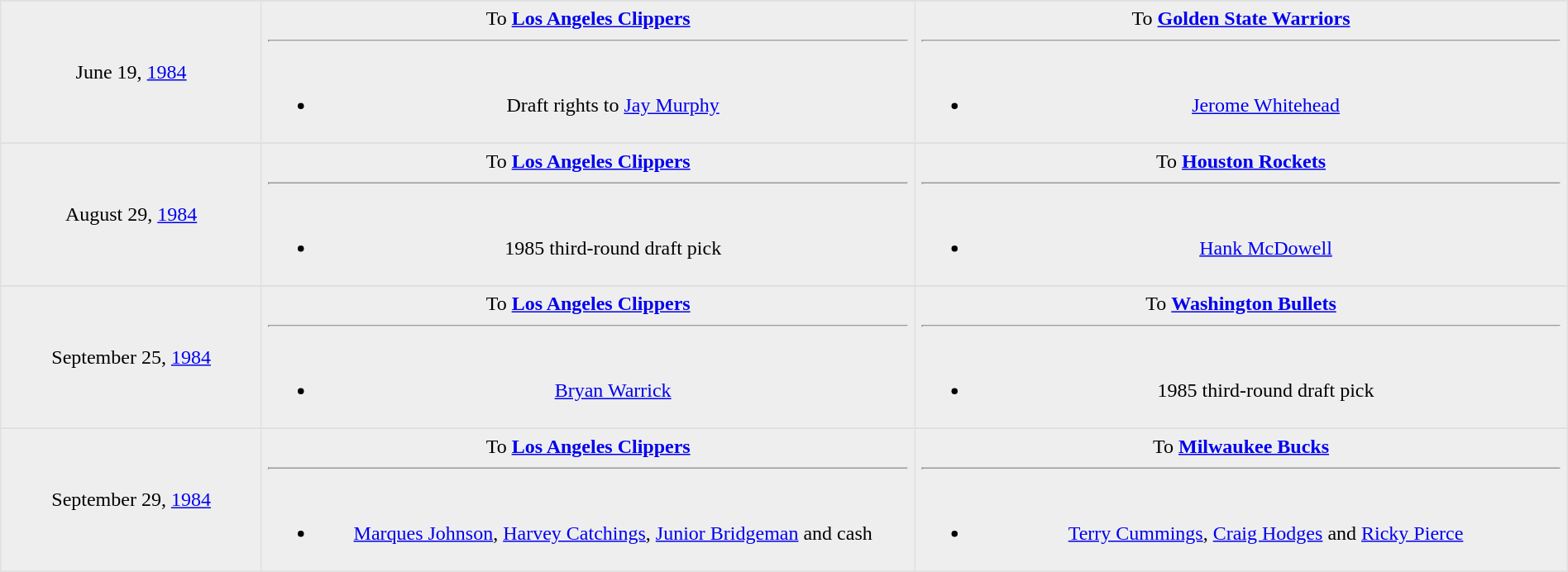<table border=1 style="border-collapse:collapse; text-align: center; width: 100%" bordercolor="#DFDFDF"  cellpadding="5">
<tr>
</tr>
<tr bgcolor="eeeeee">
<td style="width:12%">June 19, <a href='#'>1984</a></td>
<td style="width:30%" valign="top">To <strong><a href='#'>Los Angeles Clippers</a></strong><hr><br><ul><li>Draft rights to <a href='#'>Jay Murphy</a></li></ul></td>
<td style="width:30%" valign="top">To <strong><a href='#'>Golden State Warriors</a></strong><hr><br><ul><li><a href='#'>Jerome Whitehead</a></li></ul></td>
</tr>
<tr>
</tr>
<tr bgcolor="eeeeee">
<td style="width:12%">August 29, <a href='#'>1984</a></td>
<td style="width:30%" valign="top">To <strong><a href='#'>Los Angeles Clippers</a></strong><hr><br><ul><li>1985 third-round draft pick</li></ul></td>
<td style="width:30%" valign="top">To <strong><a href='#'>Houston Rockets</a></strong><hr><br><ul><li><a href='#'>Hank McDowell</a></li></ul></td>
</tr>
<tr>
</tr>
<tr bgcolor="eeeeee">
<td style="width:12%">September 25, <a href='#'>1984</a></td>
<td style="width:30%" valign="top">To <strong><a href='#'>Los Angeles Clippers</a></strong><hr><br><ul><li><a href='#'>Bryan Warrick</a></li></ul></td>
<td style="width:30%" valign="top">To <strong><a href='#'>Washington Bullets</a></strong><hr><br><ul><li>1985 third-round draft pick</li></ul></td>
</tr>
<tr>
</tr>
<tr bgcolor="eeeeee">
<td style="width:12%">September 29, <a href='#'>1984</a></td>
<td style="width:30%" valign="top">To <strong><a href='#'>Los Angeles Clippers</a></strong><hr><br><ul><li><a href='#'>Marques Johnson</a>, <a href='#'>Harvey Catchings</a>, <a href='#'>Junior Bridgeman</a> and cash</li></ul></td>
<td style="width:30%" valign="top">To <strong><a href='#'>Milwaukee Bucks</a></strong><hr><br><ul><li><a href='#'>Terry Cummings</a>, <a href='#'>Craig Hodges</a> and <a href='#'>Ricky Pierce</a></li></ul></td>
</tr>
<tr>
</tr>
</table>
